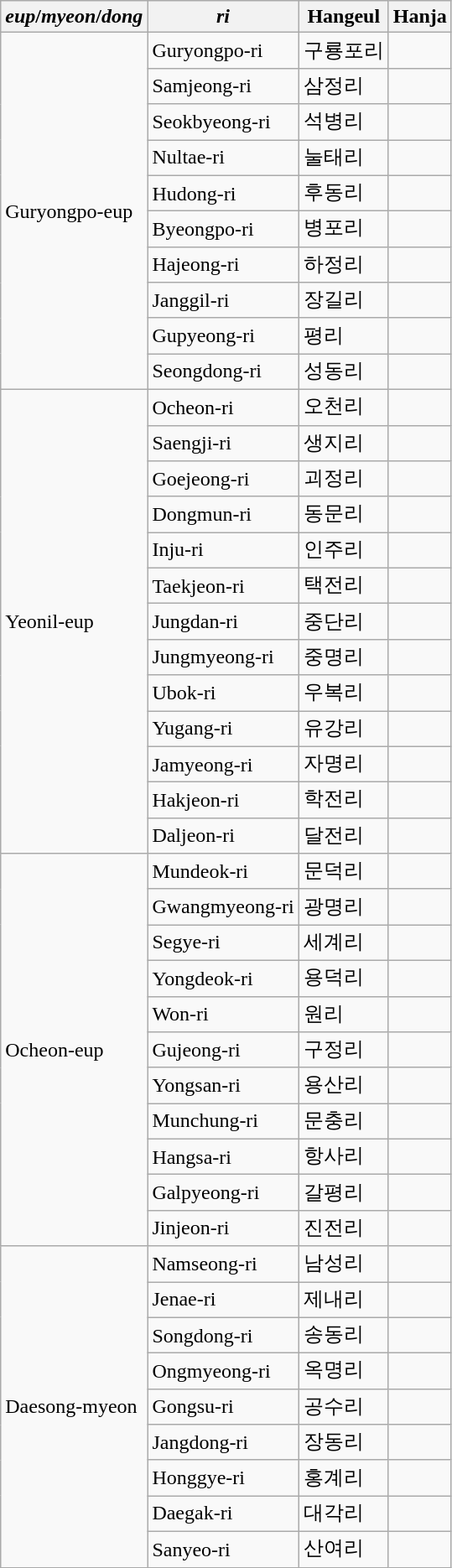<table class="wikitable sortable">
<tr>
<th><em>eup</em>/<em>myeon</em>/<em>dong</em></th>
<th><em>ri</em></th>
<th>Hangeul</th>
<th>Hanja</th>
</tr>
<tr>
<td rowspan="10">Guryongpo-eup</td>
<td>Guryongpo-ri</td>
<td>구룡포리</td>
<td></td>
</tr>
<tr>
<td>Samjeong-ri</td>
<td>삼정리</td>
<td></td>
</tr>
<tr>
<td>Seokbyeong-ri</td>
<td>석병리</td>
<td></td>
</tr>
<tr>
<td>Nultae-ri</td>
<td>눌태리</td>
<td></td>
</tr>
<tr>
<td>Hudong-ri</td>
<td>후동리</td>
<td></td>
</tr>
<tr>
<td>Byeongpo-ri</td>
<td>병포리</td>
<td></td>
</tr>
<tr>
<td>Hajeong-ri</td>
<td>하정리</td>
<td></td>
</tr>
<tr>
<td>Janggil-ri</td>
<td>장길리</td>
<td></td>
</tr>
<tr>
<td>Gupyeong-ri</td>
<td>평리</td>
<td></td>
</tr>
<tr>
<td>Seongdong-ri</td>
<td>성동리</td>
<td></td>
</tr>
<tr>
<td rowspan="13">Yeonil-eup</td>
<td>Ocheon-ri</td>
<td>오천리</td>
<td></td>
</tr>
<tr>
<td>Saengji-ri</td>
<td>생지리</td>
<td></td>
</tr>
<tr>
<td>Goejeong-ri</td>
<td>괴정리</td>
<td></td>
</tr>
<tr>
<td>Dongmun-ri</td>
<td>동문리</td>
<td></td>
</tr>
<tr>
<td>Inju-ri</td>
<td>인주리</td>
<td></td>
</tr>
<tr>
<td>Taekjeon-ri</td>
<td>택전리</td>
<td></td>
</tr>
<tr>
<td>Jungdan-ri</td>
<td>중단리</td>
<td></td>
</tr>
<tr>
<td>Jungmyeong-ri</td>
<td>중명리</td>
<td></td>
</tr>
<tr>
<td>Ubok-ri</td>
<td>우복리</td>
<td></td>
</tr>
<tr>
<td>Yugang-ri</td>
<td>유강리</td>
<td></td>
</tr>
<tr>
<td>Jamyeong-ri</td>
<td>자명리</td>
<td></td>
</tr>
<tr>
<td>Hakjeon-ri</td>
<td>학전리</td>
<td></td>
</tr>
<tr>
<td>Daljeon-ri</td>
<td>달전리</td>
<td></td>
</tr>
<tr>
<td rowspan="11">Ocheon-eup</td>
<td>Mundeok-ri</td>
<td>문덕리</td>
<td></td>
</tr>
<tr>
<td>Gwangmyeong-ri</td>
<td>광명리</td>
<td></td>
</tr>
<tr>
<td>Segye-ri</td>
<td>세계리</td>
<td></td>
</tr>
<tr>
<td>Yongdeok-ri</td>
<td>용덕리</td>
<td></td>
</tr>
<tr>
<td>Won-ri</td>
<td>원리</td>
<td></td>
</tr>
<tr>
<td>Gujeong-ri</td>
<td>구정리</td>
<td></td>
</tr>
<tr>
<td>Yongsan-ri</td>
<td>용산리</td>
<td></td>
</tr>
<tr>
<td>Munchung-ri</td>
<td>문충리</td>
<td></td>
</tr>
<tr>
<td>Hangsa-ri</td>
<td>항사리</td>
<td></td>
</tr>
<tr>
<td>Galpyeong-ri</td>
<td>갈평리</td>
<td></td>
</tr>
<tr>
<td>Jinjeon-ri</td>
<td>진전리</td>
<td></td>
</tr>
<tr>
<td rowspan="9">Daesong-myeon</td>
<td>Namseong-ri</td>
<td>남성리</td>
<td></td>
</tr>
<tr>
<td>Jenae-ri</td>
<td>제내리</td>
<td></td>
</tr>
<tr>
<td>Songdong-ri</td>
<td>송동리</td>
<td></td>
</tr>
<tr>
<td>Ongmyeong-ri</td>
<td>옥명리</td>
<td></td>
</tr>
<tr>
<td>Gongsu-ri</td>
<td>공수리</td>
<td></td>
</tr>
<tr>
<td>Jangdong-ri</td>
<td>장동리</td>
<td></td>
</tr>
<tr>
<td>Honggye-ri</td>
<td>홍계리</td>
<td></td>
</tr>
<tr>
<td>Daegak-ri</td>
<td>대각리</td>
<td></td>
</tr>
<tr>
<td>Sanyeo-ri</td>
<td>산여리</td>
<td></td>
</tr>
</table>
